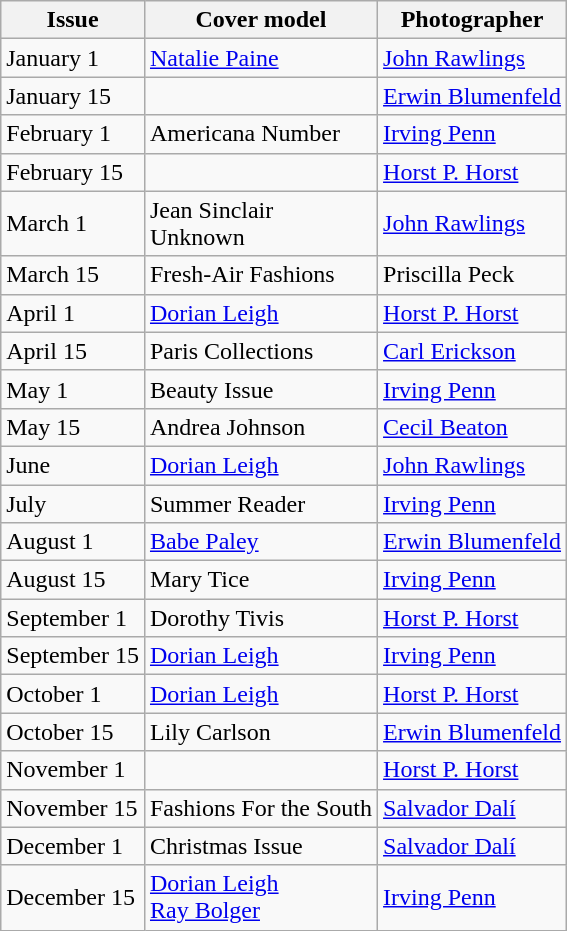<table class="sortable wikitable">
<tr>
<th>Issue</th>
<th>Cover model</th>
<th>Photographer</th>
</tr>
<tr>
<td>January 1</td>
<td><a href='#'>Natalie Paine</a></td>
<td><a href='#'>John Rawlings</a></td>
</tr>
<tr>
<td>January 15</td>
<td></td>
<td><a href='#'>Erwin Blumenfeld</a></td>
</tr>
<tr>
<td>February 1</td>
<td>Americana Number</td>
<td><a href='#'>Irving Penn</a></td>
</tr>
<tr>
<td>February 15</td>
<td></td>
<td><a href='#'>Horst P. Horst</a></td>
</tr>
<tr>
<td>March 1</td>
<td>Jean Sinclair<br>Unknown</td>
<td><a href='#'>John Rawlings</a></td>
</tr>
<tr>
<td>March 15</td>
<td>Fresh-Air Fashions</td>
<td>Priscilla Peck</td>
</tr>
<tr>
<td>April 1</td>
<td><a href='#'>Dorian Leigh</a></td>
<td><a href='#'>Horst P. Horst</a></td>
</tr>
<tr>
<td>April 15</td>
<td>Paris Collections</td>
<td><a href='#'>Carl Erickson</a></td>
</tr>
<tr>
<td>May 1</td>
<td>Beauty Issue</td>
<td><a href='#'>Irving Penn</a></td>
</tr>
<tr>
<td>May 15</td>
<td>Andrea Johnson</td>
<td><a href='#'>Cecil Beaton</a></td>
</tr>
<tr>
<td>June</td>
<td><a href='#'>Dorian Leigh</a></td>
<td><a href='#'>John Rawlings</a></td>
</tr>
<tr>
<td>July</td>
<td>Summer Reader</td>
<td><a href='#'>Irving Penn</a></td>
</tr>
<tr>
<td>August 1</td>
<td><a href='#'>Babe Paley</a></td>
<td><a href='#'>Erwin Blumenfeld</a></td>
</tr>
<tr>
<td>August 15</td>
<td>Mary Tice</td>
<td><a href='#'>Irving Penn</a></td>
</tr>
<tr>
<td>September 1</td>
<td>Dorothy Tivis</td>
<td><a href='#'>Horst P. Horst</a></td>
</tr>
<tr>
<td>September 15</td>
<td><a href='#'>Dorian Leigh</a></td>
<td><a href='#'>Irving Penn</a></td>
</tr>
<tr>
<td>October 1</td>
<td><a href='#'>Dorian Leigh</a></td>
<td><a href='#'>Horst P. Horst</a></td>
</tr>
<tr>
<td>October 15</td>
<td>Lily Carlson</td>
<td><a href='#'>Erwin Blumenfeld</a></td>
</tr>
<tr>
<td>November 1</td>
<td></td>
<td><a href='#'>Horst P. Horst</a></td>
</tr>
<tr>
<td>November 15</td>
<td>Fashions For the South</td>
<td><a href='#'>Salvador Dalí</a></td>
</tr>
<tr>
<td>December 1</td>
<td>Christmas Issue</td>
<td><a href='#'>Salvador Dalí</a></td>
</tr>
<tr>
<td>December 15</td>
<td><a href='#'>Dorian Leigh</a><br><a href='#'>Ray Bolger</a></td>
<td><a href='#'>Irving Penn</a></td>
</tr>
</table>
